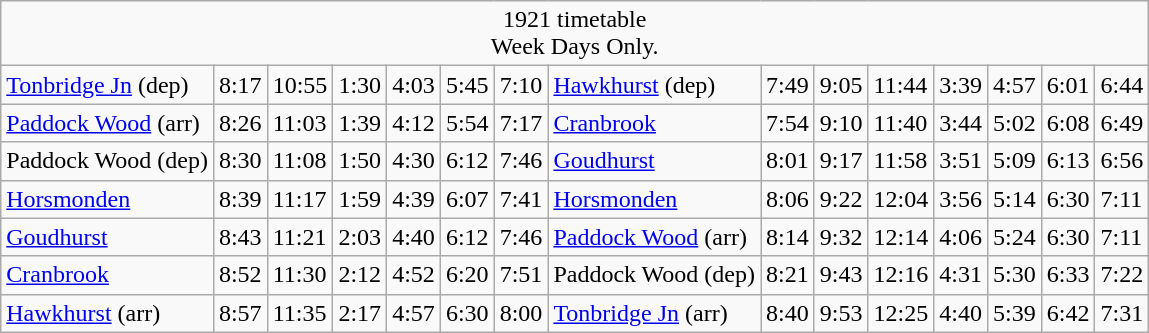<table class="wikitable">
<tr>
<td Colspan="15" align="center">1921 timetable<br>Week Days Only.</td>
</tr>
<tr>
<td><a href='#'>Tonbridge Jn</a> (dep)</td>
<td>8:17</td>
<td>10:55</td>
<td>1:30</td>
<td>4:03</td>
<td>5:45</td>
<td>7:10</td>
<td><a href='#'>Hawkhurst</a> (dep)</td>
<td>7:49</td>
<td>9:05</td>
<td>11:44</td>
<td>3:39</td>
<td>4:57</td>
<td>6:01</td>
<td>6:44</td>
</tr>
<tr>
<td><a href='#'>Paddock Wood</a> (arr)</td>
<td>8:26</td>
<td>11:03</td>
<td>1:39</td>
<td>4:12</td>
<td>5:54</td>
<td>7:17</td>
<td><a href='#'>Cranbrook</a></td>
<td>7:54</td>
<td>9:10</td>
<td>11:40</td>
<td>3:44</td>
<td>5:02</td>
<td>6:08</td>
<td>6:49</td>
</tr>
<tr>
<td>Paddock Wood (dep)</td>
<td>8:30</td>
<td>11:08</td>
<td>1:50</td>
<td>4:30</td>
<td>6:12</td>
<td>7:46</td>
<td><a href='#'>Goudhurst</a></td>
<td>8:01</td>
<td>9:17</td>
<td>11:58</td>
<td>3:51</td>
<td>5:09</td>
<td>6:13</td>
<td>6:56</td>
</tr>
<tr>
<td><a href='#'>Horsmonden</a></td>
<td>8:39</td>
<td>11:17</td>
<td>1:59</td>
<td>4:39</td>
<td>6:07</td>
<td>7:41</td>
<td><a href='#'>Horsmonden</a></td>
<td>8:06</td>
<td>9:22</td>
<td>12:04</td>
<td>3:56</td>
<td>5:14</td>
<td>6:30</td>
<td>7:11</td>
</tr>
<tr>
<td><a href='#'>Goudhurst</a></td>
<td>8:43</td>
<td>11:21</td>
<td>2:03</td>
<td>4:40</td>
<td>6:12</td>
<td>7:46</td>
<td><a href='#'>Paddock Wood</a> (arr)</td>
<td>8:14</td>
<td>9:32</td>
<td>12:14</td>
<td>4:06</td>
<td>5:24</td>
<td>6:30</td>
<td>7:11</td>
</tr>
<tr>
<td><a href='#'>Cranbrook</a></td>
<td>8:52</td>
<td>11:30</td>
<td>2:12</td>
<td>4:52</td>
<td>6:20</td>
<td>7:51</td>
<td>Paddock Wood (dep)</td>
<td>8:21</td>
<td>9:43</td>
<td>12:16</td>
<td>4:31</td>
<td>5:30</td>
<td>6:33</td>
<td>7:22</td>
</tr>
<tr>
<td><a href='#'>Hawkhurst</a> (arr)</td>
<td>8:57</td>
<td>11:35</td>
<td>2:17</td>
<td>4:57</td>
<td>6:30</td>
<td>8:00</td>
<td><a href='#'>Tonbridge Jn</a> (arr)</td>
<td>8:40</td>
<td>9:53</td>
<td>12:25</td>
<td>4:40</td>
<td>5:39</td>
<td>6:42</td>
<td>7:31</td>
</tr>
</table>
